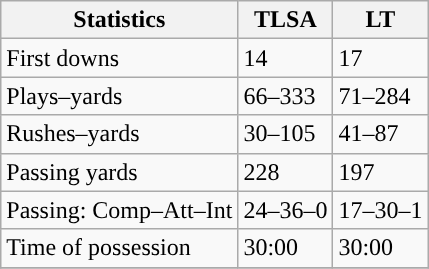<table class="wikitable" style="float: left;">
<tr>
<th>Statistics</th>
<th>TLSA</th>
<th>LT</th>
</tr>
<tr>
<td>First downs</td>
<td>14</td>
<td>17</td>
</tr>
<tr>
<td>Plays–yards</td>
<td>66–333</td>
<td>71–284</td>
</tr>
<tr>
<td>Rushes–yards</td>
<td>30–105</td>
<td>41–87</td>
</tr>
<tr>
<td>Passing yards</td>
<td>228</td>
<td>197</td>
</tr>
<tr>
<td>Passing: Comp–Att–Int</td>
<td>24–36–0</td>
<td>17–30–1</td>
</tr>
<tr>
<td>Time of possession</td>
<td>30:00</td>
<td>30:00</td>
</tr>
<tr>
</tr>
</table>
